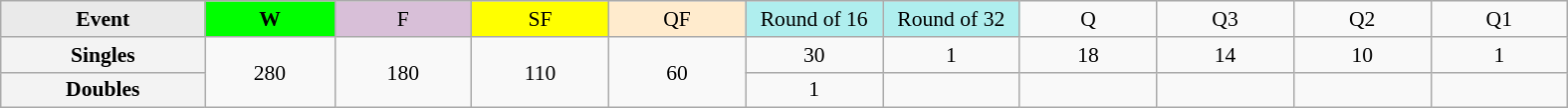<table class=wikitable style=font-size:90%;text-align:center>
<tr>
<td style="width:130px; background:#eaeaea;"><strong>Event</strong></td>
<td style="width:80px; background:lime;"><strong>W</strong></td>
<td style="width:85px; background:thistle;">F</td>
<td style="width:85px; background:#ff0;">SF</td>
<td style="width:85px; background:#ffebcd;">QF</td>
<td style="width:85px; background:#afeeee;">Round of 16</td>
<td style="width:85px; background:#afeeee;">Round of 32</td>
<td width=85>Q</td>
<td width=85>Q3</td>
<td width=85>Q2</td>
<td width=85>Q1</td>
</tr>
<tr>
<th style="background:#f3f3f3;">Singles</th>
<td rowspan=2>280</td>
<td rowspan=2>180</td>
<td rowspan=2>110</td>
<td rowspan=2>60</td>
<td>30</td>
<td>1</td>
<td>18</td>
<td>14</td>
<td>10</td>
<td>1</td>
</tr>
<tr>
<th style="background:#f3f3f3;">Doubles</th>
<td>1</td>
<td></td>
<td></td>
<td></td>
<td></td>
<td></td>
</tr>
</table>
